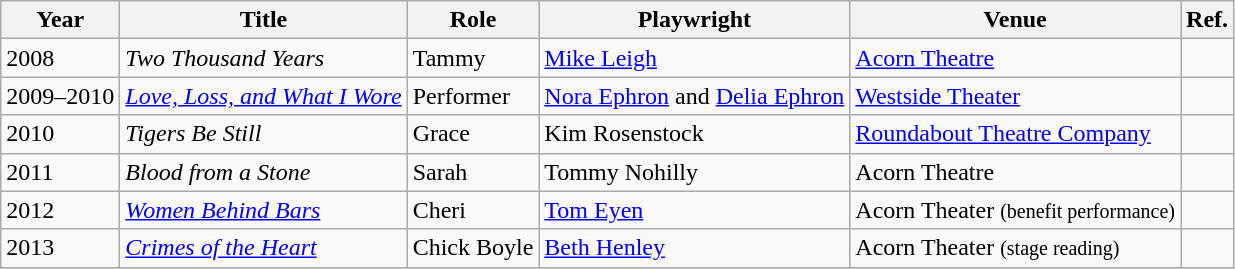<table class="wikitable sortable">
<tr>
<th>Year</th>
<th>Title</th>
<th>Role</th>
<th>Playwright</th>
<th>Venue</th>
<th class="unsortable">Ref.</th>
</tr>
<tr>
<td>2008</td>
<td><em>Two Thousand Years</em></td>
<td>Tammy</td>
<td><a href='#'>Mike Leigh</a></td>
<td><a href='#'>Acorn Theatre</a></td>
<td></td>
</tr>
<tr>
<td>2009–2010</td>
<td><em><a href='#'>Love, Loss, and What I Wore</a></em></td>
<td>Performer</td>
<td><a href='#'>Nora Ephron</a> and <a href='#'>Delia Ephron</a></td>
<td><a href='#'>Westside Theater</a></td>
<td></td>
</tr>
<tr>
<td>2010</td>
<td><em>Tigers Be Still</em></td>
<td>Grace</td>
<td>Kim Rosenstock</td>
<td><a href='#'>Roundabout Theatre Company</a></td>
<td></td>
</tr>
<tr>
<td>2011</td>
<td><em>Blood from a Stone</em></td>
<td>Sarah</td>
<td>Tommy Nohilly</td>
<td>Acorn Theatre</td>
<td></td>
</tr>
<tr>
<td>2012</td>
<td><em><a href='#'>Women Behind Bars</a></em></td>
<td>Cheri</td>
<td><a href='#'>Tom Eyen</a></td>
<td>Acorn Theater <small>(benefit performance)</small></td>
<td></td>
</tr>
<tr>
<td>2013</td>
<td><em><a href='#'>Crimes of the Heart</a></em></td>
<td>Chick Boyle</td>
<td><a href='#'>Beth Henley</a></td>
<td>Acorn Theater <small> (stage reading) </small></td>
<td></td>
</tr>
<tr>
</tr>
</table>
